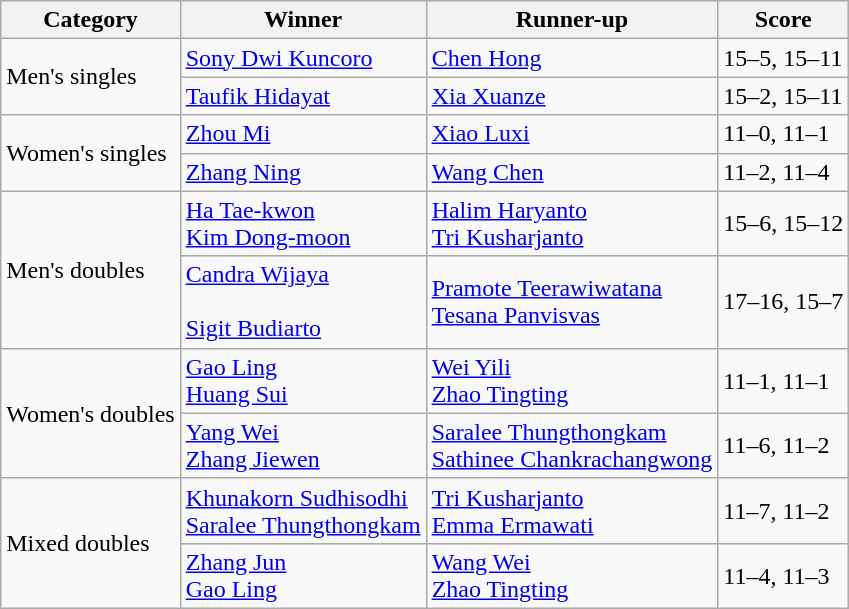<table class="wikitable">
<tr>
<th>Category</th>
<th>Winner</th>
<th>Runner-up</th>
<th>Score</th>
</tr>
<tr>
<td rowspan=2>Men's singles</td>
<td> <a href='#'>Sony Dwi Kuncoro</a></td>
<td> <a href='#'>Chen Hong</a></td>
<td>15–5, 15–11</td>
</tr>
<tr>
<td> <a href='#'>Taufik Hidayat</a></td>
<td> <a href='#'>Xia Xuanze</a></td>
<td>15–2, 15–11</td>
</tr>
<tr>
<td rowspan=2>Women's singles</td>
<td> <a href='#'>Zhou Mi</a></td>
<td> <a href='#'>Xiao Luxi</a></td>
<td>11–0, 11–1</td>
</tr>
<tr>
<td> <a href='#'>Zhang Ning</a></td>
<td> <a href='#'>Wang Chen</a></td>
<td>11–2, 11–4</td>
</tr>
<tr>
<td rowspan=2>Men's doubles</td>
<td> <a href='#'>Ha Tae-kwon</a><br> <a href='#'>Kim Dong-moon</a></td>
<td> <a href='#'>Halim Haryanto</a><br> <a href='#'>Tri Kusharjanto</a></td>
<td>15–6, 15–12</td>
</tr>
<tr>
<td> <a href='#'>Candra Wijaya</a><br><br> <a href='#'>Sigit Budiarto</a></td>
<td> <a href='#'>Pramote Teerawiwatana</a><br> <a href='#'>Tesana Panvisvas</a></td>
<td>17–16, 15–7</td>
</tr>
<tr>
<td rowspan=2>Women's doubles</td>
<td> <a href='#'>Gao Ling</a><br>  <a href='#'>Huang Sui</a></td>
<td> <a href='#'>Wei Yili</a><br> <a href='#'>Zhao Tingting</a></td>
<td>11–1, 11–1</td>
</tr>
<tr>
<td> <a href='#'>Yang Wei</a><br> <a href='#'>Zhang Jiewen</a></td>
<td> <a href='#'>Saralee Thungthongkam</a><br> <a href='#'>Sathinee Chankrachangwong</a></td>
<td>11–6, 11–2</td>
</tr>
<tr>
<td rowspan=2>Mixed doubles</td>
<td> <a href='#'>Khunakorn Sudhisodhi</a><br> <a href='#'>Saralee Thungthongkam</a></td>
<td> <a href='#'>Tri Kusharjanto</a><br> <a href='#'>Emma Ermawati</a></td>
<td>11–7, 11–2</td>
</tr>
<tr>
<td> <a href='#'>Zhang Jun</a><br> <a href='#'>Gao Ling</a></td>
<td> <a href='#'>Wang Wei</a><br> <a href='#'>Zhao Tingting</a></td>
<td>11–4, 11–3</td>
</tr>
</table>
